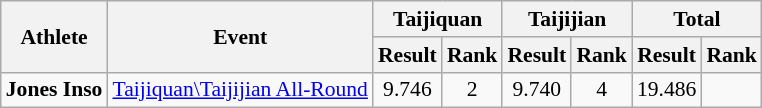<table class=wikitable style="font-size:90%">
<tr>
<th rowspan="2">Athlete</th>
<th rowspan="2">Event</th>
<th colspan="2">Taijiquan</th>
<th colspan="2">Taijijian</th>
<th colspan="2">Total</th>
</tr>
<tr>
<th>Result</th>
<th>Rank</th>
<th>Result</th>
<th>Rank</th>
<th>Result</th>
<th>Rank</th>
</tr>
<tr>
<td><strong>Jones Inso</strong></td>
<td rowspan=2><a href='#'>Taijiquan\Taijijian All-Round</a></td>
<td align=center>9.746</td>
<td align=center>2</td>
<td align=center>9.740</td>
<td align=center>4</td>
<td align=center>19.486</td>
<td align=center></td>
</tr>
</table>
